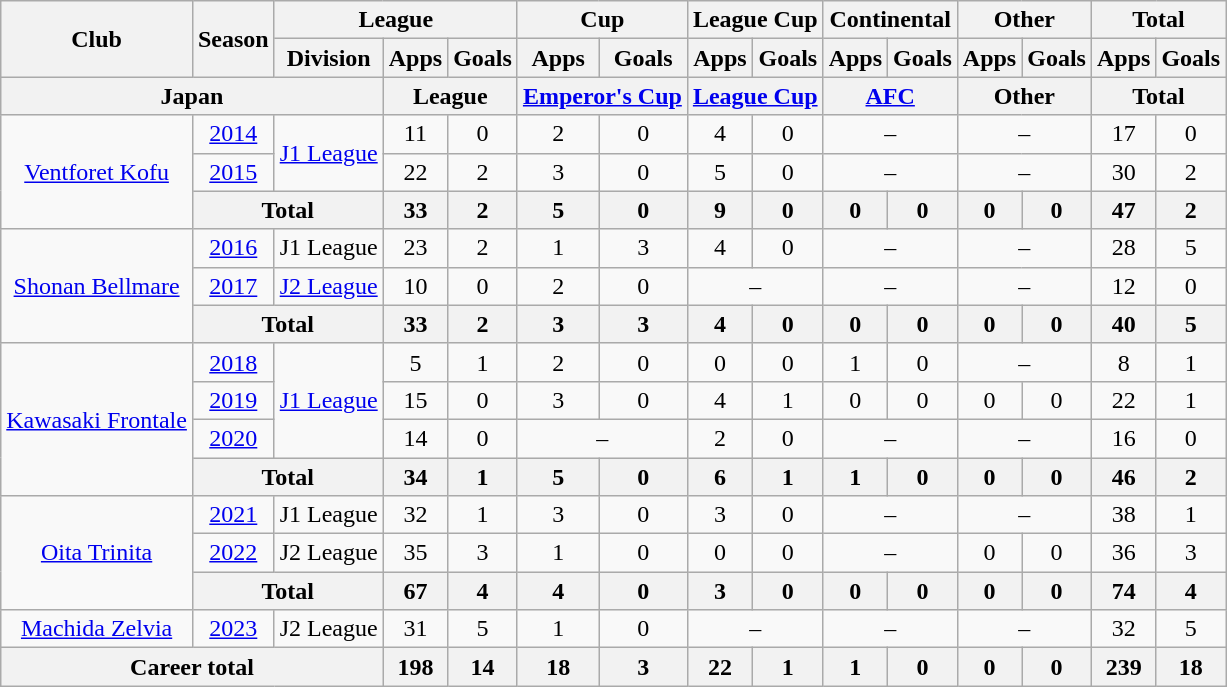<table class="wikitable" style="text-align:center">
<tr>
<th rowspan=2>Club</th>
<th rowspan=2>Season</th>
<th colspan=3>League</th>
<th colspan=2>Cup</th>
<th colspan=2>League Cup</th>
<th colspan=2>Continental</th>
<th colspan=2>Other</th>
<th colspan=2>Total</th>
</tr>
<tr>
<th>Division</th>
<th>Apps</th>
<th>Goals</th>
<th>Apps</th>
<th>Goals</th>
<th>Apps</th>
<th>Goals</th>
<th>Apps</th>
<th>Goals</th>
<th>Apps</th>
<th>Goals</th>
<th>Apps</th>
<th>Goals</th>
</tr>
<tr>
<th colspan=3>Japan</th>
<th colspan=2>League</th>
<th colspan=2><a href='#'>Emperor's Cup</a></th>
<th colspan=2><a href='#'>League Cup</a></th>
<th colspan=2><a href='#'>AFC</a></th>
<th colspan=2>Other</th>
<th colspan=2>Total</th>
</tr>
<tr>
<td rowspan="3"><a href='#'>Ventforet Kofu</a></td>
<td><a href='#'>2014</a></td>
<td rowspan="2"><a href='#'>J1 League</a></td>
<td>11</td>
<td>0</td>
<td>2</td>
<td>0</td>
<td>4</td>
<td>0</td>
<td colspan="2">–</td>
<td colspan="2">–</td>
<td>17</td>
<td>0</td>
</tr>
<tr>
<td><a href='#'>2015</a></td>
<td>22</td>
<td>2</td>
<td>3</td>
<td>0</td>
<td>5</td>
<td>0</td>
<td colspan="2">–</td>
<td colspan="2">–</td>
<td>30</td>
<td>2</td>
</tr>
<tr>
<th colspan=2>Total</th>
<th>33</th>
<th>2</th>
<th>5</th>
<th>0</th>
<th>9</th>
<th>0</th>
<th>0</th>
<th>0</th>
<th>0</th>
<th>0</th>
<th>47</th>
<th>2</th>
</tr>
<tr>
<td rowspan="3"><a href='#'>Shonan Bellmare</a></td>
<td><a href='#'>2016</a></td>
<td>J1 League</td>
<td>23</td>
<td>2</td>
<td>1</td>
<td>3</td>
<td>4</td>
<td>0</td>
<td colspan="2">–</td>
<td colspan="2">–</td>
<td>28</td>
<td>5</td>
</tr>
<tr>
<td><a href='#'>2017</a></td>
<td><a href='#'>J2 League</a></td>
<td>10</td>
<td>0</td>
<td>2</td>
<td>0</td>
<td colspan="2">–</td>
<td colspan="2">–</td>
<td colspan="2">–</td>
<td>12</td>
<td>0</td>
</tr>
<tr>
<th colspan=2>Total</th>
<th>33</th>
<th>2</th>
<th>3</th>
<th>3</th>
<th>4</th>
<th>0</th>
<th>0</th>
<th>0</th>
<th>0</th>
<th>0</th>
<th>40</th>
<th>5</th>
</tr>
<tr>
<td rowspan="4"><a href='#'>Kawasaki Frontale</a></td>
<td><a href='#'>2018</a></td>
<td rowspan="3"><a href='#'>J1 League</a></td>
<td>5</td>
<td>1</td>
<td>2</td>
<td>0</td>
<td>0</td>
<td>0</td>
<td>1</td>
<td>0</td>
<td colspan="2">–</td>
<td>8</td>
<td>1</td>
</tr>
<tr>
<td><a href='#'>2019</a></td>
<td>15</td>
<td>0</td>
<td>3</td>
<td>0</td>
<td>4</td>
<td>1</td>
<td>0</td>
<td>0</td>
<td>0</td>
<td>0</td>
<td>22</td>
<td>1</td>
</tr>
<tr>
<td><a href='#'>2020</a></td>
<td>14</td>
<td>0</td>
<td colspan="2">–</td>
<td>2</td>
<td>0</td>
<td colspan="2">–</td>
<td colspan="2">–</td>
<td>16</td>
<td>0</td>
</tr>
<tr>
<th colspan=2>Total</th>
<th>34</th>
<th>1</th>
<th>5</th>
<th>0</th>
<th>6</th>
<th>1</th>
<th>1</th>
<th>0</th>
<th>0</th>
<th>0</th>
<th>46</th>
<th>2</th>
</tr>
<tr>
<td rowspan="3"><a href='#'>Oita Trinita</a></td>
<td><a href='#'>2021</a></td>
<td>J1 League</td>
<td>32</td>
<td>1</td>
<td>3</td>
<td>0</td>
<td>3</td>
<td>0</td>
<td colspan="2">–</td>
<td colspan="2">–</td>
<td>38</td>
<td>1</td>
</tr>
<tr>
<td><a href='#'>2022</a></td>
<td>J2 League</td>
<td>35</td>
<td>3</td>
<td>1</td>
<td>0</td>
<td>0</td>
<td>0</td>
<td colspan="2">–</td>
<td>0</td>
<td>0</td>
<td>36</td>
<td>3</td>
</tr>
<tr>
<th colspan=2>Total</th>
<th>67</th>
<th>4</th>
<th>4</th>
<th>0</th>
<th>3</th>
<th>0</th>
<th>0</th>
<th>0</th>
<th>0</th>
<th>0</th>
<th>74</th>
<th>4</th>
</tr>
<tr>
<td><a href='#'>Machida Zelvia</a></td>
<td><a href='#'>2023</a></td>
<td>J2 League</td>
<td>31</td>
<td>5</td>
<td>1</td>
<td>0</td>
<td colspan="2">–</td>
<td colspan="2">–</td>
<td colspan="2">–</td>
<td>32</td>
<td>5</td>
</tr>
<tr>
<th colspan=3>Career total</th>
<th>198</th>
<th>14</th>
<th>18</th>
<th>3</th>
<th>22</th>
<th>1</th>
<th>1</th>
<th>0</th>
<th>0</th>
<th>0</th>
<th>239</th>
<th>18</th>
</tr>
</table>
